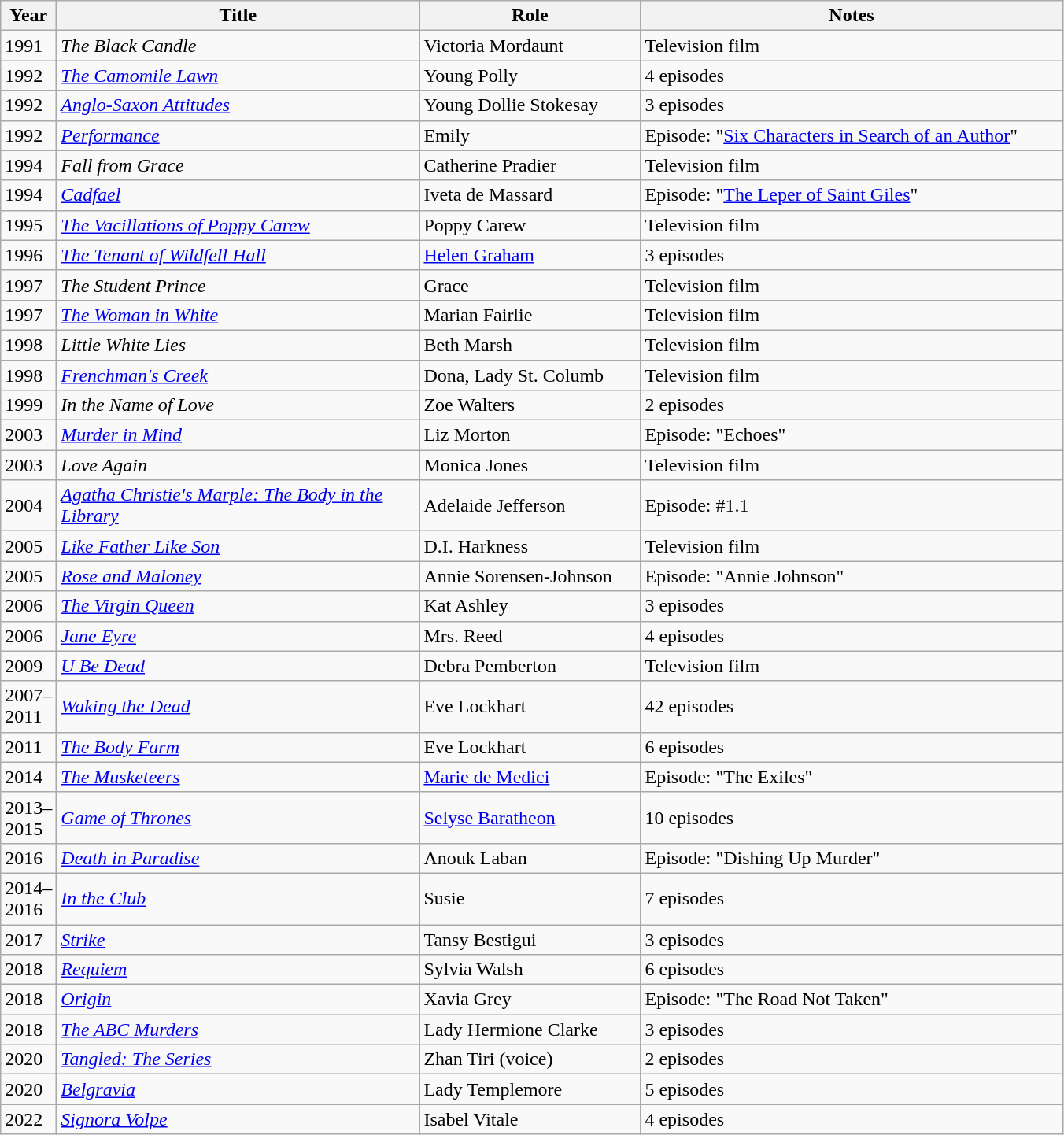<table class="wikitable sortable">
<tr>
<th width=20>Year</th>
<th width=300>Title</th>
<th width=180>Role</th>
<th width=350>Notes</th>
</tr>
<tr>
<td>1991</td>
<td><em>The Black Candle</em></td>
<td>Victoria Mordaunt</td>
<td>Television film</td>
</tr>
<tr>
<td>1992</td>
<td><em><a href='#'>The Camomile Lawn</a></em></td>
<td>Young Polly</td>
<td>4 episodes</td>
</tr>
<tr>
<td>1992</td>
<td><em><a href='#'>Anglo-Saxon Attitudes</a></em></td>
<td>Young Dollie Stokesay</td>
<td>3 episodes</td>
</tr>
<tr>
<td>1992</td>
<td><em><a href='#'>Performance</a></em></td>
<td>Emily</td>
<td>Episode: "<a href='#'>Six Characters in Search of an Author</a>"</td>
</tr>
<tr>
<td>1994</td>
<td><em>Fall from Grace</em></td>
<td>Catherine Pradier</td>
<td>Television film</td>
</tr>
<tr>
<td>1994</td>
<td><em><a href='#'>Cadfael</a></em></td>
<td>Iveta de Massard</td>
<td>Episode: "<a href='#'>The Leper of Saint Giles</a>"</td>
</tr>
<tr>
<td>1995</td>
<td><em> <a href='#'>The Vacillations of Poppy Carew</a></em></td>
<td>Poppy Carew</td>
<td>Television film</td>
</tr>
<tr>
<td>1996</td>
<td><em><a href='#'>The Tenant of Wildfell Hall</a></em></td>
<td><a href='#'>Helen Graham</a></td>
<td>3 episodes</td>
</tr>
<tr>
<td>1997</td>
<td><em>The Student Prince</em></td>
<td>Grace</td>
<td>Television film</td>
</tr>
<tr>
<td>1997</td>
<td><em><a href='#'>The Woman in White</a></em></td>
<td>Marian Fairlie</td>
<td>Television film</td>
</tr>
<tr>
<td>1998</td>
<td><em>Little White Lies</em></td>
<td>Beth Marsh</td>
<td>Television film</td>
</tr>
<tr>
<td>1998</td>
<td><em><a href='#'>Frenchman's Creek</a></em></td>
<td>Dona, Lady St. Columb</td>
<td>Television film</td>
</tr>
<tr>
<td>1999</td>
<td><em>In the Name of Love</em></td>
<td>Zoe Walters</td>
<td>2 episodes</td>
</tr>
<tr>
<td>2003</td>
<td><em><a href='#'>Murder in Mind</a></em></td>
<td>Liz Morton</td>
<td>Episode: "Echoes"</td>
</tr>
<tr>
<td>2003</td>
<td><em>Love Again</em></td>
<td>Monica Jones</td>
<td>Television film</td>
</tr>
<tr>
<td>2004</td>
<td><em><a href='#'>Agatha Christie's Marple: The Body in the Library</a></em></td>
<td>Adelaide Jefferson</td>
<td>Episode: #1.1</td>
</tr>
<tr>
<td>2005</td>
<td><em><a href='#'>Like Father Like Son</a></em></td>
<td>D.I. Harkness</td>
<td>Television film</td>
</tr>
<tr>
<td>2005</td>
<td><em><a href='#'>Rose and Maloney</a></em></td>
<td>Annie Sorensen-Johnson</td>
<td>Episode: "Annie Johnson"</td>
</tr>
<tr>
<td>2006</td>
<td><em><a href='#'>The Virgin Queen</a></em></td>
<td>Kat Ashley</td>
<td>3 episodes</td>
</tr>
<tr>
<td>2006</td>
<td><em><a href='#'>Jane Eyre</a></em></td>
<td>Mrs. Reed</td>
<td>4 episodes</td>
</tr>
<tr>
<td>2009</td>
<td><em><a href='#'>U Be Dead</a></em></td>
<td>Debra Pemberton</td>
<td>Television film</td>
</tr>
<tr>
<td>2007–2011</td>
<td><em><a href='#'>Waking the Dead</a></em></td>
<td>Eve Lockhart</td>
<td>42 episodes</td>
</tr>
<tr>
<td>2011</td>
<td><em><a href='#'>The Body Farm</a></em></td>
<td>Eve Lockhart</td>
<td>6 episodes</td>
</tr>
<tr>
<td>2014</td>
<td><em><a href='#'>The Musketeers</a></em></td>
<td><a href='#'>Marie de Medici</a></td>
<td>Episode: "The Exiles"</td>
</tr>
<tr>
<td>2013–2015</td>
<td><em><a href='#'>Game of Thrones</a></em></td>
<td><a href='#'>Selyse Baratheon</a></td>
<td>10 episodes</td>
</tr>
<tr>
<td rowspan="1">2016</td>
<td><em><a href='#'>Death in Paradise</a></em></td>
<td>Anouk Laban</td>
<td>Episode: "Dishing Up Murder"</td>
</tr>
<tr>
<td>2014–2016</td>
<td><em><a href='#'>In the Club</a></em></td>
<td>Susie</td>
<td>7 episodes</td>
</tr>
<tr>
<td rowspan="1">2017</td>
<td><em><a href='#'>Strike</a></em></td>
<td>Tansy Bestigui</td>
<td>3 episodes</td>
</tr>
<tr>
<td>2018</td>
<td><em><a href='#'>Requiem</a></em></td>
<td>Sylvia Walsh</td>
<td>6 episodes</td>
</tr>
<tr>
<td>2018</td>
<td><em><a href='#'>Origin</a></em></td>
<td>Xavia Grey</td>
<td>Episode: "The Road Not Taken"</td>
</tr>
<tr>
<td>2018</td>
<td><em><a href='#'>The ABC Murders</a></em></td>
<td>Lady Hermione Clarke</td>
<td>3 episodes</td>
</tr>
<tr>
<td>2020</td>
<td><em><a href='#'>Tangled: The Series</a></em></td>
<td>Zhan Tiri (voice)</td>
<td>2 episodes</td>
</tr>
<tr>
<td>2020</td>
<td><a href='#'><em>Belgravia</em></a></td>
<td>Lady Templemore</td>
<td>5 episodes</td>
</tr>
<tr>
<td rowspan="1">2022</td>
<td><em><a href='#'>Signora Volpe</a></em></td>
<td>Isabel Vitale</td>
<td>4 episodes</td>
</tr>
</table>
